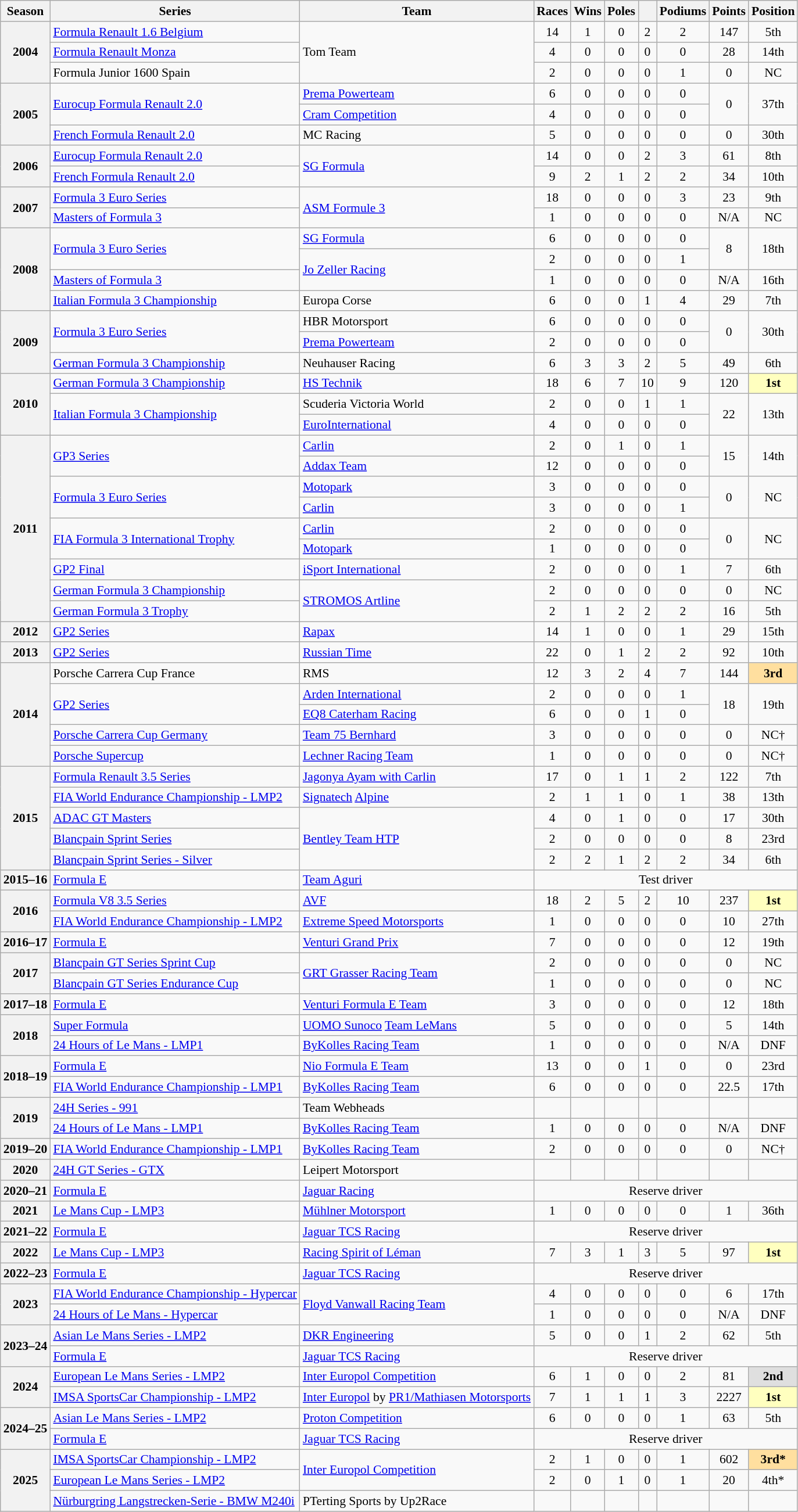<table class="wikitable" style="font-size: 90%; text-align:center">
<tr>
<th>Season</th>
<th>Series</th>
<th>Team</th>
<th>Races</th>
<th>Wins</th>
<th>Poles</th>
<th></th>
<th>Podiums</th>
<th>Points</th>
<th>Position</th>
</tr>
<tr>
<th rowspan=3>2004</th>
<td align=left><a href='#'>Formula Renault 1.6 Belgium</a></td>
<td align=left rowspan=3>Tom Team</td>
<td>14</td>
<td>1</td>
<td>0</td>
<td>2</td>
<td>2</td>
<td>147</td>
<td>5th</td>
</tr>
<tr>
<td align=left><a href='#'>Formula Renault Monza</a></td>
<td>4</td>
<td>0</td>
<td>0</td>
<td>0</td>
<td>0</td>
<td>28</td>
<td>14th</td>
</tr>
<tr>
<td align=left>Formula Junior 1600 Spain</td>
<td>2</td>
<td>0</td>
<td>0</td>
<td>0</td>
<td>1</td>
<td>0</td>
<td>NC</td>
</tr>
<tr>
<th rowspan=3>2005</th>
<td align=left rowspan=2><a href='#'>Eurocup Formula Renault 2.0</a></td>
<td align=left><a href='#'>Prema Powerteam</a></td>
<td>6</td>
<td>0</td>
<td>0</td>
<td>0</td>
<td>0</td>
<td rowspan=2>0</td>
<td rowspan=2>37th</td>
</tr>
<tr>
<td align=left><a href='#'>Cram Competition</a></td>
<td>4</td>
<td>0</td>
<td>0</td>
<td>0</td>
<td>0</td>
</tr>
<tr>
<td align=left><a href='#'>French Formula Renault 2.0</a></td>
<td align=left>MC Racing</td>
<td>5</td>
<td>0</td>
<td>0</td>
<td>0</td>
<td>0</td>
<td>0</td>
<td>30th</td>
</tr>
<tr>
<th rowspan=2>2006</th>
<td align=left><a href='#'>Eurocup Formula Renault 2.0</a></td>
<td align=left rowspan=2><a href='#'>SG Formula</a></td>
<td>14</td>
<td>0</td>
<td>0</td>
<td>2</td>
<td>3</td>
<td>61</td>
<td>8th</td>
</tr>
<tr>
<td align=left><a href='#'>French Formula Renault 2.0</a></td>
<td>9</td>
<td>2</td>
<td>1</td>
<td>2</td>
<td>2</td>
<td>34</td>
<td>10th</td>
</tr>
<tr>
<th rowspan=2>2007</th>
<td align=left><a href='#'>Formula 3 Euro Series</a></td>
<td align=left rowspan=2><a href='#'>ASM Formule 3</a></td>
<td>18</td>
<td>0</td>
<td>0</td>
<td>0</td>
<td>3</td>
<td>23</td>
<td>9th</td>
</tr>
<tr>
<td align=left><a href='#'>Masters of Formula 3</a></td>
<td>1</td>
<td>0</td>
<td>0</td>
<td>0</td>
<td>0</td>
<td>N/A</td>
<td>NC</td>
</tr>
<tr>
<th rowspan=4>2008</th>
<td align=left rowspan=2><a href='#'>Formula 3 Euro Series</a></td>
<td align=left><a href='#'>SG Formula</a></td>
<td>6</td>
<td>0</td>
<td>0</td>
<td>0</td>
<td>0</td>
<td rowspan=2>8</td>
<td rowspan=2>18th</td>
</tr>
<tr>
<td align=left rowspan=2><a href='#'>Jo Zeller Racing</a></td>
<td>2</td>
<td>0</td>
<td>0</td>
<td>0</td>
<td>1</td>
</tr>
<tr>
<td align=left><a href='#'>Masters of Formula 3</a></td>
<td>1</td>
<td>0</td>
<td>0</td>
<td>0</td>
<td>0</td>
<td>N/A</td>
<td>16th</td>
</tr>
<tr>
<td align=left><a href='#'>Italian Formula 3 Championship</a></td>
<td align=left>Europa Corse</td>
<td>6</td>
<td>0</td>
<td>0</td>
<td>1</td>
<td>4</td>
<td>29</td>
<td>7th</td>
</tr>
<tr>
<th rowspan=3>2009</th>
<td align=left rowspan=2><a href='#'>Formula 3 Euro Series</a></td>
<td align=left>HBR Motorsport</td>
<td>6</td>
<td>0</td>
<td>0</td>
<td>0</td>
<td>0</td>
<td rowspan=2>0</td>
<td rowspan=2>30th</td>
</tr>
<tr>
<td align=left><a href='#'>Prema Powerteam</a></td>
<td>2</td>
<td>0</td>
<td>0</td>
<td>0</td>
<td>0</td>
</tr>
<tr>
<td align=left><a href='#'>German Formula 3 Championship</a></td>
<td align=left>Neuhauser Racing</td>
<td>6</td>
<td>3</td>
<td>3</td>
<td>2</td>
<td>5</td>
<td>49</td>
<td>6th</td>
</tr>
<tr>
<th rowspan=3>2010</th>
<td align=left><a href='#'>German Formula 3 Championship</a></td>
<td align=left><a href='#'>HS Technik</a></td>
<td>18</td>
<td>6</td>
<td>7</td>
<td>10</td>
<td>9</td>
<td>120</td>
<td style="background:#FFFFBF;"><strong>1st</strong></td>
</tr>
<tr>
<td align=left rowspan=2><a href='#'>Italian Formula 3 Championship</a></td>
<td align=left>Scuderia Victoria World</td>
<td>2</td>
<td>0</td>
<td>0</td>
<td>1</td>
<td>1</td>
<td rowspan=2>22</td>
<td rowspan=2>13th</td>
</tr>
<tr>
<td align=left><a href='#'>EuroInternational</a></td>
<td>4</td>
<td>0</td>
<td>0</td>
<td>0</td>
<td>0</td>
</tr>
<tr>
<th rowspan=9>2011</th>
<td align=left rowspan=2><a href='#'>GP3 Series</a></td>
<td align=left><a href='#'>Carlin</a></td>
<td>2</td>
<td>0</td>
<td>1</td>
<td>0</td>
<td>1</td>
<td rowspan=2>15</td>
<td rowspan=2>14th</td>
</tr>
<tr>
<td align=left><a href='#'>Addax Team</a></td>
<td>12</td>
<td>0</td>
<td>0</td>
<td>0</td>
<td>0</td>
</tr>
<tr>
<td align=left rowspan=2><a href='#'>Formula 3 Euro Series</a></td>
<td align=left><a href='#'>Motopark</a></td>
<td>3</td>
<td>0</td>
<td>0</td>
<td>0</td>
<td>0</td>
<td rowspan=2>0</td>
<td rowspan=2>NC</td>
</tr>
<tr>
<td align=left><a href='#'>Carlin</a></td>
<td>3</td>
<td>0</td>
<td>0</td>
<td>0</td>
<td>1</td>
</tr>
<tr>
<td align=left rowspan=2><a href='#'>FIA Formula 3 International Trophy</a></td>
<td align=left><a href='#'>Carlin</a></td>
<td>2</td>
<td>0</td>
<td>0</td>
<td>0</td>
<td>0</td>
<td rowspan=2>0</td>
<td rowspan=2>NC</td>
</tr>
<tr>
<td align=left><a href='#'>Motopark</a></td>
<td>1</td>
<td>0</td>
<td>0</td>
<td>0</td>
<td>0</td>
</tr>
<tr>
<td align=left><a href='#'>GP2 Final</a></td>
<td align=left><a href='#'>iSport International</a></td>
<td>2</td>
<td>0</td>
<td>0</td>
<td>0</td>
<td>1</td>
<td>7</td>
<td>6th</td>
</tr>
<tr>
<td align=left><a href='#'>German Formula 3 Championship</a></td>
<td rowspan="2" align="left"><a href='#'>STROMOS Artline</a></td>
<td>2</td>
<td>0</td>
<td>0</td>
<td>0</td>
<td>0</td>
<td>0</td>
<td>NC</td>
</tr>
<tr>
<td align=left><a href='#'>German Formula 3 Trophy</a></td>
<td>2</td>
<td>1</td>
<td>2</td>
<td>2</td>
<td>2</td>
<td>16</td>
<td>5th</td>
</tr>
<tr>
<th>2012</th>
<td align=left><a href='#'>GP2 Series</a></td>
<td align=left><a href='#'>Rapax</a></td>
<td>14</td>
<td>1</td>
<td>0</td>
<td>0</td>
<td>1</td>
<td>29</td>
<td>15th</td>
</tr>
<tr>
<th>2013</th>
<td align=left><a href='#'>GP2 Series</a></td>
<td align=left><a href='#'>Russian Time</a></td>
<td>22</td>
<td>0</td>
<td>1</td>
<td>2</td>
<td>2</td>
<td>92</td>
<td>10th</td>
</tr>
<tr>
<th rowspan=5>2014</th>
<td align=left>Porsche Carrera Cup France</td>
<td align=left>RMS</td>
<td>12</td>
<td>3</td>
<td>2</td>
<td>4</td>
<td>7</td>
<td>144</td>
<td style="background:#FFDF9F;"><strong>3rd</strong></td>
</tr>
<tr>
<td align=left rowspan=2><a href='#'>GP2 Series</a></td>
<td align=left><a href='#'>Arden International</a></td>
<td>2</td>
<td>0</td>
<td>0</td>
<td>0</td>
<td>1</td>
<td rowspan=2>18</td>
<td rowspan=2>19th</td>
</tr>
<tr>
<td align=left><a href='#'>EQ8 Caterham Racing</a></td>
<td>6</td>
<td>0</td>
<td>0</td>
<td>1</td>
<td>0</td>
</tr>
<tr>
<td align=left><a href='#'>Porsche Carrera Cup Germany</a></td>
<td align=left><a href='#'>Team 75 Bernhard</a></td>
<td>3</td>
<td>0</td>
<td>0</td>
<td>0</td>
<td>0</td>
<td>0</td>
<td>NC†</td>
</tr>
<tr>
<td align=left><a href='#'>Porsche Supercup</a></td>
<td align=left><a href='#'>Lechner Racing Team</a></td>
<td>1</td>
<td>0</td>
<td>0</td>
<td>0</td>
<td>0</td>
<td>0</td>
<td>NC†</td>
</tr>
<tr>
<th rowspan=5>2015</th>
<td align=left><a href='#'>Formula Renault 3.5 Series</a></td>
<td align=left><a href='#'>Jagonya Ayam with Carlin</a></td>
<td>17</td>
<td>0</td>
<td>1</td>
<td>1</td>
<td>2</td>
<td>122</td>
<td>7th</td>
</tr>
<tr>
<td align=left><a href='#'>FIA World Endurance Championship - LMP2</a></td>
<td align=left><a href='#'>Signatech</a> <a href='#'>Alpine</a></td>
<td>2</td>
<td>1</td>
<td>1</td>
<td>0</td>
<td>1</td>
<td>38</td>
<td>13th</td>
</tr>
<tr>
<td align=left><a href='#'>ADAC GT Masters</a></td>
<td align=left rowspan=3><a href='#'>Bentley Team HTP</a></td>
<td>4</td>
<td>0</td>
<td>1</td>
<td>0</td>
<td>0</td>
<td>17</td>
<td>30th</td>
</tr>
<tr>
<td align=left><a href='#'>Blancpain Sprint Series</a></td>
<td>2</td>
<td>0</td>
<td>0</td>
<td>0</td>
<td>0</td>
<td>8</td>
<td>23rd</td>
</tr>
<tr>
<td align=left><a href='#'>Blancpain Sprint Series - Silver</a></td>
<td>2</td>
<td>2</td>
<td>1</td>
<td>2</td>
<td>2</td>
<td>34</td>
<td>6th</td>
</tr>
<tr>
<th>2015–16</th>
<td align=left><a href='#'>Formula E</a></td>
<td align=left><a href='#'>Team Aguri</a></td>
<td colspan="7">Test driver</td>
</tr>
<tr>
<th rowspan=2>2016</th>
<td align=left><a href='#'>Formula V8 3.5 Series</a></td>
<td align=left><a href='#'>AVF</a></td>
<td>18</td>
<td>2</td>
<td>5</td>
<td>2</td>
<td>10</td>
<td>237</td>
<td style="background:#FFFFBF;"><strong>1st</strong></td>
</tr>
<tr>
<td align=left><a href='#'>FIA World Endurance Championship - LMP2</a></td>
<td align=left><a href='#'>Extreme Speed Motorsports</a></td>
<td>1</td>
<td>0</td>
<td>0</td>
<td>0</td>
<td>0</td>
<td>10</td>
<td>27th</td>
</tr>
<tr>
<th nowrap>2016–17</th>
<td align=left><a href='#'>Formula E</a></td>
<td align=left><a href='#'>Venturi Grand Prix</a></td>
<td>7</td>
<td>0</td>
<td>0</td>
<td>0</td>
<td>0</td>
<td>12</td>
<td>19th</td>
</tr>
<tr>
<th rowspan=2>2017</th>
<td align=left><a href='#'>Blancpain GT Series Sprint Cup</a></td>
<td align=left rowspan=2><a href='#'>GRT Grasser Racing Team</a></td>
<td>2</td>
<td>0</td>
<td>0</td>
<td>0</td>
<td>0</td>
<td>0</td>
<td>NC</td>
</tr>
<tr>
<td align=left><a href='#'>Blancpain GT Series Endurance Cup</a></td>
<td>1</td>
<td>0</td>
<td>0</td>
<td>0</td>
<td>0</td>
<td>0</td>
<td>NC</td>
</tr>
<tr>
<th>2017–18</th>
<td align=left><a href='#'>Formula E</a></td>
<td align=left><a href='#'>Venturi Formula E Team</a></td>
<td>3</td>
<td>0</td>
<td>0</td>
<td>0</td>
<td>0</td>
<td>12</td>
<td>18th</td>
</tr>
<tr>
<th rowspan=2>2018</th>
<td align=left><a href='#'>Super Formula</a></td>
<td align=left><a href='#'>UOMO Sunoco</a> <a href='#'>Team LeMans</a></td>
<td>5</td>
<td>0</td>
<td>0</td>
<td>0</td>
<td>0</td>
<td>5</td>
<td>14th</td>
</tr>
<tr>
<td align=left><a href='#'>24 Hours of Le Mans - LMP1</a></td>
<td align=left><a href='#'>ByKolles Racing Team</a></td>
<td>1</td>
<td>0</td>
<td>0</td>
<td>0</td>
<td>0</td>
<td>N/A</td>
<td>DNF</td>
</tr>
<tr>
<th rowspan=2>2018–19</th>
<td align=left><a href='#'>Formula E</a></td>
<td align=left><a href='#'>Nio Formula E Team</a></td>
<td>13</td>
<td>0</td>
<td>0</td>
<td>1</td>
<td>0</td>
<td>0</td>
<td>23rd</td>
</tr>
<tr>
<td align=left><a href='#'>FIA World Endurance Championship - LMP1</a></td>
<td align=left><a href='#'>ByKolles Racing Team</a></td>
<td>6</td>
<td>0</td>
<td>0</td>
<td>0</td>
<td>0</td>
<td>22.5</td>
<td>17th</td>
</tr>
<tr>
<th rowspan="2">2019</th>
<td align=left><a href='#'>24H Series - 991</a></td>
<td align=left>Team Webheads</td>
<td></td>
<td></td>
<td></td>
<td></td>
<td></td>
<td></td>
<td></td>
</tr>
<tr>
<td align="left"><a href='#'>24 Hours of Le Mans - LMP1</a></td>
<td align="left"><a href='#'>ByKolles Racing Team</a></td>
<td>1</td>
<td>0</td>
<td>0</td>
<td>0</td>
<td>0</td>
<td>N/A</td>
<td>DNF</td>
</tr>
<tr>
<th>2019–20</th>
<td align=left><a href='#'>FIA World Endurance Championship - LMP1</a></td>
<td align=left><a href='#'>ByKolles Racing Team</a></td>
<td>2</td>
<td>0</td>
<td>0</td>
<td>0</td>
<td>0</td>
<td>0</td>
<td>NC†</td>
</tr>
<tr>
<th>2020</th>
<td align=left><a href='#'>24H GT Series - GTX</a></td>
<td align=left>Leipert Motorsport</td>
<td></td>
<td></td>
<td></td>
<td></td>
<td></td>
<td></td>
<td></td>
</tr>
<tr>
<th>2020–21</th>
<td align=left><a href='#'>Formula E</a></td>
<td align=left><a href='#'>Jaguar Racing</a></td>
<td colspan="7">Reserve driver</td>
</tr>
<tr>
<th>2021</th>
<td align=left><a href='#'>Le Mans Cup - LMP3</a></td>
<td align=left><a href='#'>Mühlner Motorsport</a></td>
<td>1</td>
<td>0</td>
<td>0</td>
<td>0</td>
<td>0</td>
<td>1</td>
<td>36th</td>
</tr>
<tr>
<th>2021–22</th>
<td align=left><a href='#'>Formula E</a></td>
<td align=left><a href='#'>Jaguar TCS Racing</a></td>
<td colspan="7">Reserve driver</td>
</tr>
<tr>
<th>2022</th>
<td align=left><a href='#'>Le Mans Cup - LMP3</a></td>
<td align=left><a href='#'>Racing Spirit of Léman</a></td>
<td>7</td>
<td>3</td>
<td>1</td>
<td>3</td>
<td>5</td>
<td>97</td>
<td style="background:#FFFFBF;"><strong>1st</strong></td>
</tr>
<tr>
<th>2022–23</th>
<td align=left><a href='#'>Formula E</a></td>
<td align=left><a href='#'>Jaguar TCS Racing</a></td>
<td colspan="7">Reserve driver</td>
</tr>
<tr>
<th rowspan="2">2023</th>
<td align="left" nowrap><a href='#'>FIA World Endurance Championship - Hypercar</a></td>
<td rowspan="2" align="left"><a href='#'>Floyd Vanwall Racing Team</a></td>
<td>4</td>
<td>0</td>
<td>0</td>
<td>0</td>
<td>0</td>
<td>6</td>
<td>17th</td>
</tr>
<tr>
<td align=left><a href='#'>24 Hours of Le Mans - Hypercar</a></td>
<td>1</td>
<td>0</td>
<td>0</td>
<td>0</td>
<td>0</td>
<td>N/A</td>
<td>DNF</td>
</tr>
<tr>
<th rowspan=2 nowrap>2023–24</th>
<td align=left><a href='#'>Asian Le Mans Series - LMP2</a></td>
<td align=left><a href='#'>DKR Engineering</a></td>
<td>5</td>
<td>0</td>
<td>0</td>
<td>1</td>
<td>2</td>
<td>62</td>
<td>5th</td>
</tr>
<tr>
<td align=left><a href='#'>Formula E</a></td>
<td align=left><a href='#'>Jaguar TCS Racing</a></td>
<td colspan="7">Reserve driver</td>
</tr>
<tr>
<th rowspan="2">2024</th>
<td align=left><a href='#'>European Le Mans Series - LMP2</a></td>
<td align=left><a href='#'>Inter Europol Competition</a></td>
<td>6</td>
<td>1</td>
<td>0</td>
<td>0</td>
<td>2</td>
<td>81</td>
<td style="background:#DFDFDF;"><strong>2nd</strong></td>
</tr>
<tr>
<td align=left><a href='#'>IMSA SportsCar Championship - LMP2</a></td>
<td align=left nowrap><a href='#'>Inter Europol</a> by <a href='#'>PR1/Mathiasen Motorsports</a></td>
<td>7</td>
<td>1</td>
<td>1</td>
<td>1</td>
<td>3</td>
<td>2227</td>
<td style="background:#FFFFBF;"><strong>1st</strong></td>
</tr>
<tr>
<th rowspan=2>2024–25</th>
<td align=left><a href='#'>Asian Le Mans Series - LMP2</a></td>
<td align=left><a href='#'>Proton Competition</a></td>
<td>6</td>
<td>0</td>
<td>0</td>
<td>0</td>
<td>1</td>
<td>63</td>
<td>5th</td>
</tr>
<tr>
<td align=left><a href='#'>Formula E</a></td>
<td align=left><a href='#'>Jaguar TCS Racing</a></td>
<td colspan="7">Reserve driver</td>
</tr>
<tr>
<th rowspan="3">2025</th>
<td align=left><a href='#'>IMSA SportsCar Championship - LMP2</a></td>
<td rowspan="2" align="left"><a href='#'>Inter Europol Competition</a></td>
<td>2</td>
<td>1</td>
<td>0</td>
<td>0</td>
<td>1</td>
<td>602</td>
<td style="background:#FFDF9F;"><strong>3rd*</strong></td>
</tr>
<tr>
<td align=left><a href='#'>European Le Mans Series - LMP2</a></td>
<td>2</td>
<td>0</td>
<td>1</td>
<td>0</td>
<td>1</td>
<td>20</td>
<td>4th*</td>
</tr>
<tr>
<td align=left><a href='#'>Nürburgring Langstrecken-Serie - BMW M240i</a></td>
<td align=left>PTerting Sports by Up2Race</td>
<td></td>
<td></td>
<td></td>
<td></td>
<td></td>
<td></td>
<td></td>
</tr>
</table>
